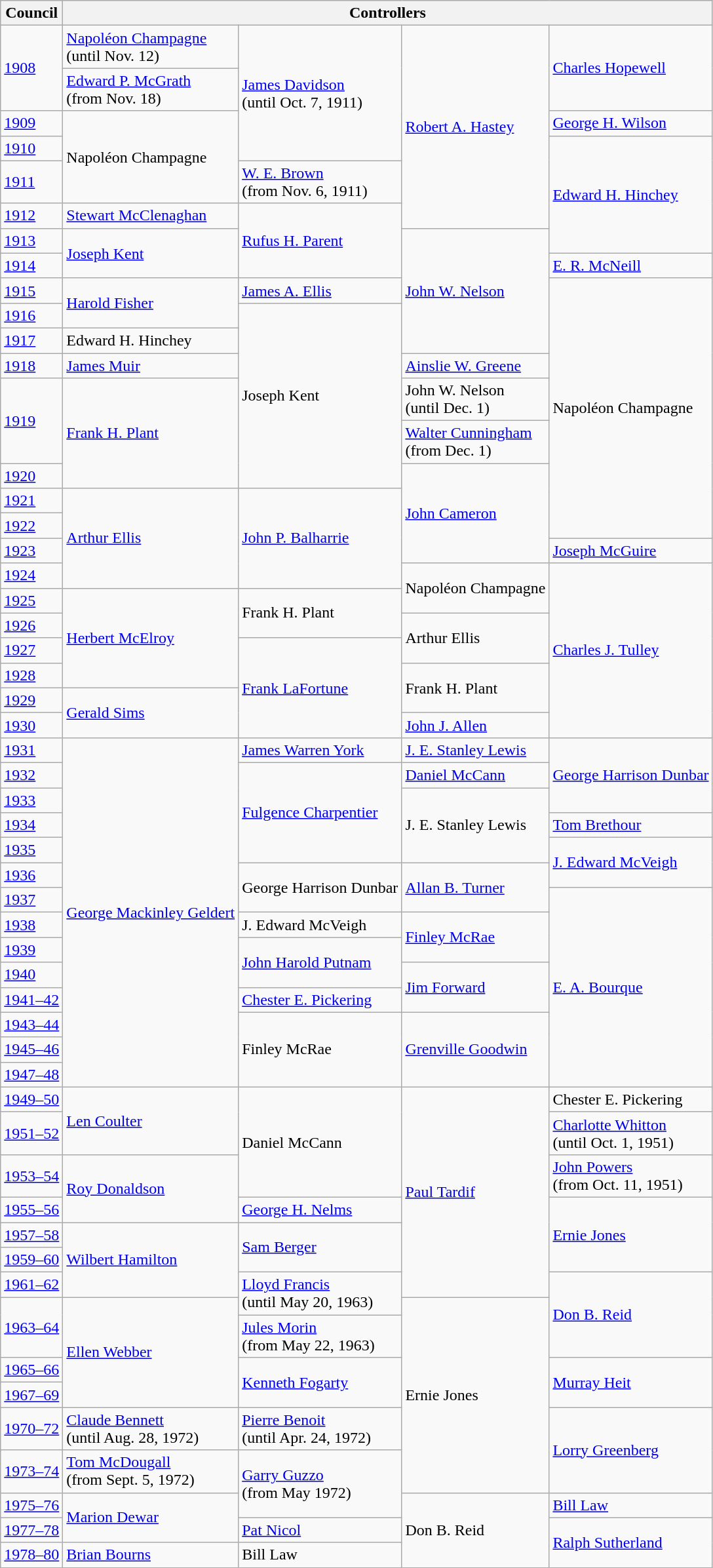<table class="wikitable">
<tr>
<th>Council</th>
<th Colspan="4">Controllers</th>
</tr>
<tr>
<td rowspan="2"><a href='#'>1908</a></td>
<td><a href='#'>Napoléon Champagne</a> <br> (until Nov. 12)</td>
<td rowspan="5"><a href='#'>James Davidson</a> <br> (until Oct. 7, 1911)</td>
<td rowspan="7"><a href='#'>Robert A. Hastey</a></td>
<td rowspan="2"><a href='#'>Charles Hopewell</a></td>
</tr>
<tr>
<td><a href='#'>Edward P. McGrath</a> <br> (from Nov. 18)</td>
</tr>
<tr>
<td><a href='#'>1909</a></td>
<td rowspan="4">Napoléon Champagne</td>
<td><a href='#'>George H. Wilson</a></td>
</tr>
<tr>
<td><a href='#'>1910</a></td>
<td rowspan="5"><a href='#'>Edward H. Hinchey</a></td>
</tr>
<tr>
<td rowspan="2"><a href='#'>1911</a></td>
</tr>
<tr>
<td><a href='#'>W. E. Brown</a> <br> (from Nov. 6, 1911)</td>
</tr>
<tr>
<td><a href='#'>1912</a></td>
<td><a href='#'>Stewart McClenaghan</a></td>
<td rowspan="3"><a href='#'>Rufus H. Parent</a></td>
</tr>
<tr>
<td><a href='#'>1913</a></td>
<td rowspan="2"><a href='#'>Joseph Kent</a></td>
<td rowspan="5"><a href='#'>John W. Nelson</a></td>
</tr>
<tr>
<td><a href='#'>1914</a></td>
<td><a href='#'>E. R. McNeill</a></td>
</tr>
<tr>
<td><a href='#'>1915</a></td>
<td rowspan="2"><a href='#'>Harold Fisher</a></td>
<td><a href='#'>James A. Ellis</a></td>
<td rowspan="9">Napoléon Champagne</td>
</tr>
<tr>
<td><a href='#'>1916</a></td>
<td rowspan="6">Joseph Kent</td>
</tr>
<tr>
<td><a href='#'>1917</a></td>
<td>Edward H. Hinchey</td>
</tr>
<tr>
<td><a href='#'>1918</a></td>
<td><a href='#'>James Muir</a></td>
<td><a href='#'>Ainslie W. Greene</a></td>
</tr>
<tr>
<td rowspan="2"><a href='#'>1919</a></td>
<td rowspan="3"><a href='#'>Frank H. Plant</a></td>
<td>John W. Nelson <br> (until Dec. 1)</td>
</tr>
<tr>
<td><a href='#'>Walter Cunningham</a> <br> (from Dec. 1)</td>
</tr>
<tr>
<td><a href='#'>1920</a></td>
<td rowspan="4"><a href='#'>John Cameron</a></td>
</tr>
<tr>
<td><a href='#'>1921</a></td>
<td rowspan="4"><a href='#'>Arthur Ellis</a></td>
<td rowspan="4"><a href='#'>John P. Balharrie</a></td>
</tr>
<tr>
<td><a href='#'>1922</a></td>
</tr>
<tr>
<td><a href='#'>1923</a></td>
<td><a href='#'>Joseph McGuire</a></td>
</tr>
<tr>
<td><a href='#'>1924</a></td>
<td rowspan="2">Napoléon Champagne</td>
<td rowspan="7"><a href='#'>Charles J. Tulley</a></td>
</tr>
<tr>
<td><a href='#'>1925</a></td>
<td rowspan="4"><a href='#'>Herbert McElroy</a></td>
<td rowspan="2">Frank H. Plant</td>
</tr>
<tr>
<td><a href='#'>1926</a></td>
<td rowspan="2">Arthur Ellis</td>
</tr>
<tr>
<td><a href='#'>1927</a></td>
<td rowspan="4"><a href='#'>Frank LaFortune</a></td>
</tr>
<tr>
<td><a href='#'>1928</a></td>
<td rowspan="2">Frank H. Plant</td>
</tr>
<tr>
<td><a href='#'>1929</a></td>
<td rowspan="2"><a href='#'>Gerald Sims</a></td>
</tr>
<tr>
<td><a href='#'>1930</a></td>
<td><a href='#'>John J. Allen</a></td>
</tr>
<tr>
<td><a href='#'>1931</a></td>
<td rowspan="14"><a href='#'>George Mackinley Geldert</a></td>
<td><a href='#'>James Warren York</a></td>
<td><a href='#'>J. E. Stanley Lewis</a></td>
<td rowspan="3"><a href='#'>George Harrison Dunbar</a></td>
</tr>
<tr>
<td><a href='#'>1932</a></td>
<td rowspan="4"><a href='#'>Fulgence Charpentier</a></td>
<td><a href='#'>Daniel McCann</a></td>
</tr>
<tr>
<td><a href='#'>1933</a></td>
<td rowspan="3">J. E. Stanley Lewis</td>
</tr>
<tr>
<td><a href='#'>1934</a></td>
<td><a href='#'>Tom Brethour</a></td>
</tr>
<tr>
<td><a href='#'>1935</a></td>
<td rowspan="2"><a href='#'>J. Edward McVeigh</a></td>
</tr>
<tr>
<td><a href='#'>1936</a></td>
<td rowspan="2">George Harrison Dunbar</td>
<td rowspan="2"><a href='#'>Allan B. Turner</a></td>
</tr>
<tr>
<td><a href='#'>1937</a></td>
<td rowspan="8"><a href='#'>E. A. Bourque</a></td>
</tr>
<tr>
<td><a href='#'>1938</a></td>
<td>J. Edward McVeigh</td>
<td rowspan="2"><a href='#'>Finley McRae</a></td>
</tr>
<tr>
<td><a href='#'>1939</a></td>
<td rowspan="2"><a href='#'>John Harold Putnam</a></td>
</tr>
<tr>
<td><a href='#'>1940</a></td>
<td rowspan="2"><a href='#'>Jim Forward</a></td>
</tr>
<tr>
<td><a href='#'>1941–42</a></td>
<td><a href='#'>Chester E. Pickering</a></td>
</tr>
<tr>
<td><a href='#'>1943–44</a></td>
<td rowspan="3">Finley McRae</td>
<td rowspan="3"><a href='#'>Grenville Goodwin</a></td>
</tr>
<tr>
<td><a href='#'>1945–46</a></td>
</tr>
<tr>
<td><a href='#'>1947–48</a></td>
</tr>
<tr>
<td><a href='#'>1949–50</a></td>
<td rowspan="3"><a href='#'>Len Coulter</a></td>
<td rowspan="4">Daniel McCann</td>
<td rowspan="8"><a href='#'>Paul Tardif</a></td>
<td>Chester E. Pickering</td>
</tr>
<tr>
<td rowspan="2"><a href='#'>1951–52</a></td>
<td><a href='#'>Charlotte Whitton</a> <br> (until Oct. 1, 1951)</td>
</tr>
<tr>
<td rowspan="2"><a href='#'>John Powers</a> <br> (from Oct. 11, 1951)</td>
</tr>
<tr>
<td><a href='#'>1953–54</a></td>
<td rowspan="2"><a href='#'>Roy Donaldson</a></td>
</tr>
<tr>
<td><a href='#'>1955–56</a></td>
<td><a href='#'>George H. Nelms</a></td>
<td rowspan="3"><a href='#'>Ernie Jones</a></td>
</tr>
<tr>
<td><a href='#'>1957–58</a></td>
<td rowspan="3"><a href='#'>Wilbert Hamilton</a></td>
<td rowspan="2"><a href='#'>Sam Berger</a></td>
</tr>
<tr>
<td><a href='#'>1959–60</a></td>
</tr>
<tr>
<td><a href='#'>1961–62</a></td>
<td rowspan="2"><a href='#'>Lloyd Francis</a> <br> (until May 20, 1963)</td>
<td rowspan="3"><a href='#'>Don B. Reid</a></td>
</tr>
<tr>
<td rowspan="2"><a href='#'>1963–64</a></td>
<td rowspan="4"><a href='#'>Ellen Webber</a></td>
<td rowspan="7">Ernie Jones</td>
</tr>
<tr>
<td><a href='#'>Jules Morin</a> <br> (from May 22, 1963)</td>
</tr>
<tr>
<td><a href='#'>1965–66</a></td>
<td rowspan="2"><a href='#'>Kenneth Fogarty</a></td>
<td rowspan="2"><a href='#'>Murray Heit</a></td>
</tr>
<tr>
<td><a href='#'>1967–69</a></td>
</tr>
<tr>
<td rowspan="2"><a href='#'>1970–72</a></td>
<td><a href='#'>Claude Bennett</a> <br> (until Aug. 28, 1972)</td>
<td><a href='#'>Pierre Benoit</a> <br> (until Apr. 24, 1972)</td>
<td rowspan="3"><a href='#'>Lorry Greenberg</a></td>
</tr>
<tr>
<td rowspan="2"><a href='#'>Tom McDougall</a> <br> (from Sept. 5, 1972)</td>
<td rowspan="3"><a href='#'>Garry Guzzo</a> <br> (from May 1972)</td>
</tr>
<tr>
<td><a href='#'>1973–74</a></td>
</tr>
<tr>
<td><a href='#'>1975–76</a></td>
<td rowspan="2"><a href='#'>Marion Dewar</a></td>
<td rowspan="3">Don B. Reid</td>
<td><a href='#'>Bill Law</a></td>
</tr>
<tr>
<td><a href='#'>1977–78</a></td>
<td><a href='#'>Pat Nicol</a></td>
<td rowspan="2"><a href='#'>Ralph Sutherland</a></td>
</tr>
<tr>
<td><a href='#'>1978–80</a></td>
<td><a href='#'>Brian Bourns</a></td>
<td>Bill Law</td>
</tr>
</table>
